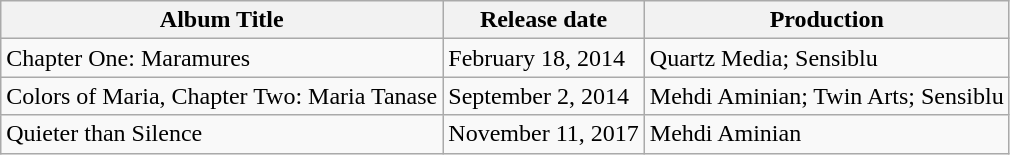<table class="wikitable">
<tr>
<th>Album Title</th>
<th>Release date</th>
<th>Production</th>
</tr>
<tr>
<td>Chapter One: Maramures</td>
<td>February 18, 2014</td>
<td>Quartz Media; Sensiblu</td>
</tr>
<tr>
<td>Colors of Maria, Chapter Two: Maria Tanase</td>
<td>September 2, 2014</td>
<td>Mehdi Aminian; Twin Arts; Sensiblu</td>
</tr>
<tr>
<td>Quieter than Silence</td>
<td>November 11, 2017</td>
<td>Mehdi Aminian</td>
</tr>
</table>
